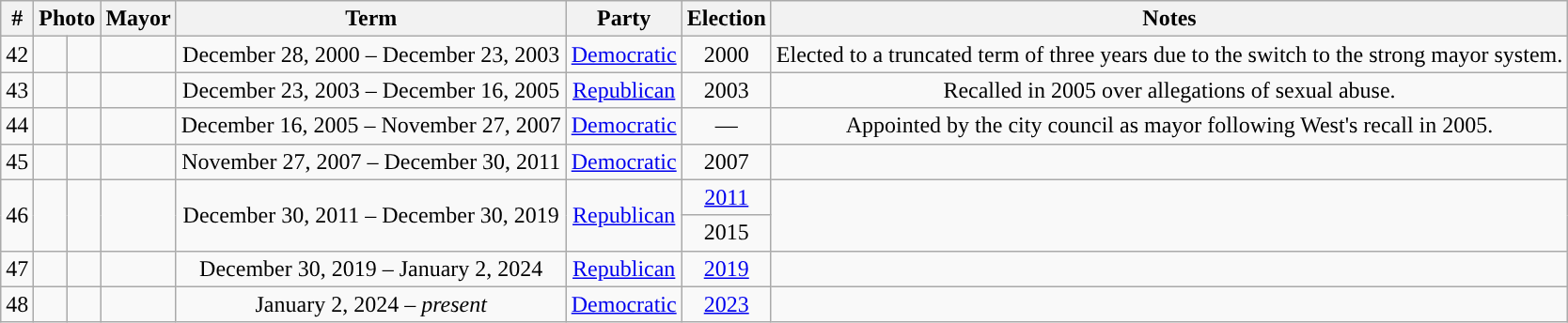<table class="wikitable sortable" style="text-align: center;">
<tr>
<th>#</th>
<th colspan="2" class=unsortable>Photo</th>
<th>Mayor</th>
<th class=unsortable>Term</th>
<th>Party</th>
<th class=unsortable>Election</th>
<th class=unsortable>Notes</th>
</tr>
<tr>
<td>42</td>
<td></td>
<td style="background: "></td>
<td></td>
<td>December 28, 2000 – December 23, 2003</td>
<td><a href='#'>Democratic</a></td>
<td>2000</td>
<td>Elected to a truncated term of three years due to the switch to the strong mayor system.</td>
</tr>
<tr>
<td>43</td>
<td></td>
<td style="background: "></td>
<td></td>
<td>December 23, 2003 – December 16, 2005</td>
<td><a href='#'>Republican</a></td>
<td>2003</td>
<td>Recalled in 2005 over allegations of sexual abuse.</td>
</tr>
<tr>
<td>44</td>
<td></td>
<td style="background: "></td>
<td></td>
<td>December 16, 2005 – November 27, 2007</td>
<td><a href='#'>Democratic</a></td>
<td>—</td>
<td>Appointed by the city council as mayor following West's recall in 2005.</td>
</tr>
<tr>
<td>45</td>
<td></td>
<td style="background: "></td>
<td></td>
<td>November 27, 2007 – December 30, 2011</td>
<td><a href='#'>Democratic</a></td>
<td>2007</td>
<td></td>
</tr>
<tr>
<td rowspan="2">46</td>
<td rowspan="2"></td>
<td rowspan="2" style="background: "></td>
<td rowspan="2"></td>
<td rowspan="2">December 30, 2011 – December 30, 2019</td>
<td rowspan="2"><a href='#'>Republican</a></td>
<td><a href='#'>2011</a></td>
<td rowspan="2"></td>
</tr>
<tr --->
<td>2015</td>
</tr>
<tr>
<td>47</td>
<td></td>
<td style="background: "></td>
<td></td>
<td>December 30, 2019 – January 2, 2024</td>
<td><a href='#'>Republican</a></td>
<td><a href='#'>2019</a></td>
<td></td>
</tr>
<tr>
<td>48</td>
<td></td>
<td style="background: "></td>
<td></td>
<td>January 2, 2024 – <em>present</em></td>
<td><a href='#'>Democratic</a></td>
<td><a href='#'>2023</a></td>
<td></td>
</tr>
</table>
